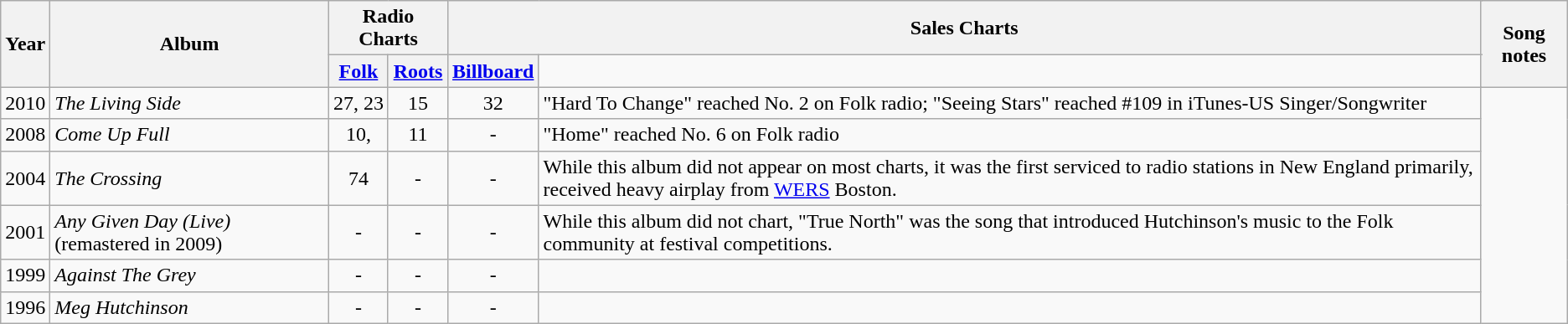<table class="wikitable">
<tr>
<th rowspan="2">Year</th>
<th rowspan="2">Album</th>
<th colspan="2">Radio Charts</th>
<th colspan="3">Sales Charts</th>
<th rowspan="2">Song notes</th>
</tr>
<tr>
<th width="40"><a href='#'>Folk</a></th>
<th width="40"><a href='#'>Roots</a></th>
<th width="40"><a href='#'>Billboard</a></th>
</tr>
<tr>
<td>2010</td>
<td><em>The Living Side</em></td>
<td align="center">27, 23</td>
<td align="center">15</td>
<td align="center">32</td>
<td align="left">"Hard To Change" reached No. 2 on Folk radio; "Seeing Stars" reached #109 in iTunes-US Singer/Songwriter</td>
</tr>
<tr>
<td>2008</td>
<td><em>Come Up Full</em></td>
<td align="center">10,</td>
<td align="center">11</td>
<td align="center">-</td>
<td align="left">"Home" reached No. 6 on Folk radio</td>
</tr>
<tr>
<td>2004</td>
<td><em>The Crossing</em></td>
<td align="center">74</td>
<td align="center">-</td>
<td align="center">-</td>
<td align="left">While this album did not appear on most charts, it was the first serviced to radio stations in New England primarily, received heavy airplay from <a href='#'>WERS</a> Boston.</td>
</tr>
<tr>
<td>2001</td>
<td><em>Any Given Day (Live)</em> (remastered in 2009)</td>
<td align="center">-</td>
<td align="center">-</td>
<td align="center">-</td>
<td align="left">While this album did not chart, "True North" was the song that introduced Hutchinson's music to the Folk community at festival competitions.</td>
</tr>
<tr>
<td>1999</td>
<td><em>Against The Grey</em></td>
<td align="center">-</td>
<td align="center">-</td>
<td align="center">-</td>
<td align="left"></td>
</tr>
<tr>
<td>1996</td>
<td><em>Meg Hutchinson</em></td>
<td align="center">-</td>
<td align="center">-</td>
<td align="center">-</td>
<td align="left"></td>
</tr>
</table>
